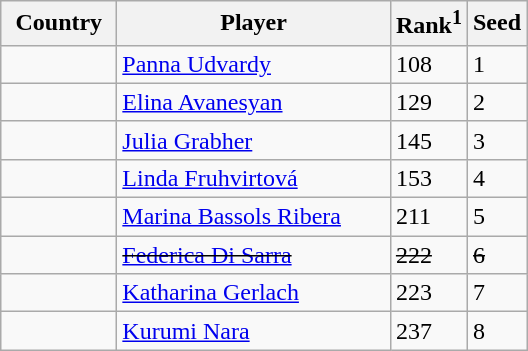<table class="sortable wikitable">
<tr>
<th width="70">Country</th>
<th width="175">Player</th>
<th>Rank<sup>1</sup></th>
<th>Seed</th>
</tr>
<tr>
<td></td>
<td><a href='#'>Panna Udvardy</a></td>
<td>108</td>
<td>1</td>
</tr>
<tr>
<td></td>
<td><a href='#'>Elina Avanesyan</a></td>
<td>129</td>
<td>2</td>
</tr>
<tr>
<td></td>
<td><a href='#'>Julia Grabher</a></td>
<td>145</td>
<td>3</td>
</tr>
<tr>
<td></td>
<td><a href='#'>Linda Fruhvirtová</a></td>
<td>153</td>
<td>4</td>
</tr>
<tr>
<td></td>
<td><a href='#'>Marina Bassols Ribera</a></td>
<td>211</td>
<td>5</td>
</tr>
<tr>
<td><s></s></td>
<td><s><a href='#'>Federica Di Sarra</a></s></td>
<td><s>222</s></td>
<td><s>6</s></td>
</tr>
<tr>
<td></td>
<td><a href='#'>Katharina Gerlach</a></td>
<td>223</td>
<td>7</td>
</tr>
<tr>
<td></td>
<td><a href='#'>Kurumi Nara</a></td>
<td>237</td>
<td>8</td>
</tr>
</table>
